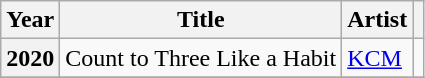<table class="wikitable plainrowheaders">
<tr>
<th scope="col">Year</th>
<th scope="col">Title</th>
<th scope="col">Artist</th>
<th scope="col" class="unsortable"></th>
</tr>
<tr>
<th scope="row">2020</th>
<td>Count to Three Like a Habit</td>
<td><a href='#'>KCM</a></td>
<td style="text-align:center"></td>
</tr>
<tr>
</tr>
</table>
